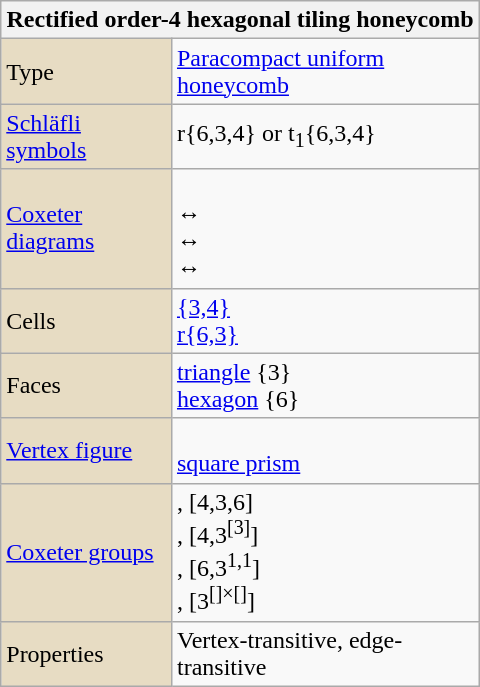<table class="wikitable" align="right" style="margin-left:10px" width="320">
<tr>
<th bgcolor=#e7dcc3 colspan=2>Rectified order-4 hexagonal tiling honeycomb</th>
</tr>
<tr>
<td bgcolor=#e7dcc3>Type</td>
<td><a href='#'>Paracompact uniform honeycomb</a></td>
</tr>
<tr>
<td bgcolor=#e7dcc3><a href='#'>Schläfli symbols</a></td>
<td>r{6,3,4} or t<sub>1</sub>{6,3,4}</td>
</tr>
<tr>
<td bgcolor=#e7dcc3><a href='#'>Coxeter diagrams</a></td>
<td><br> ↔ <br> ↔ <br> ↔ </td>
</tr>
<tr>
<td bgcolor=#e7dcc3>Cells</td>
<td><a href='#'>{3,4}</a> <br><a href='#'>r{6,3}</a> </td>
</tr>
<tr>
<td bgcolor=#e7dcc3>Faces</td>
<td><a href='#'>triangle</a> {3}<br><a href='#'>hexagon</a> {6}</td>
</tr>
<tr>
<td bgcolor=#e7dcc3><a href='#'>Vertex figure</a></td>
<td><br><a href='#'>square prism</a></td>
</tr>
<tr>
<td bgcolor=#e7dcc3><a href='#'>Coxeter groups</a></td>
<td>, [4,3,6]<br>, [4,3<sup>[3]</sup>]<br>, [6,3<sup>1,1</sup>]<br>, [3<sup>[]×[]</sup>]</td>
</tr>
<tr>
<td bgcolor=#e7dcc3>Properties</td>
<td>Vertex-transitive, edge-transitive</td>
</tr>
</table>
